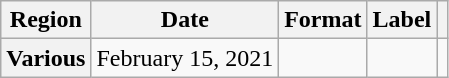<table class="wikitable plainrowheaders">
<tr>
<th scope="col">Region</th>
<th scope="col">Date</th>
<th scope="col">Format</th>
<th scope="col">Label</th>
<th scope="col"></th>
</tr>
<tr>
<th scope="row">Various</th>
<td>February 15, 2021</td>
<td></td>
<td rowspan="2" scope="row"></td>
<td align="center"></td>
</tr>
</table>
